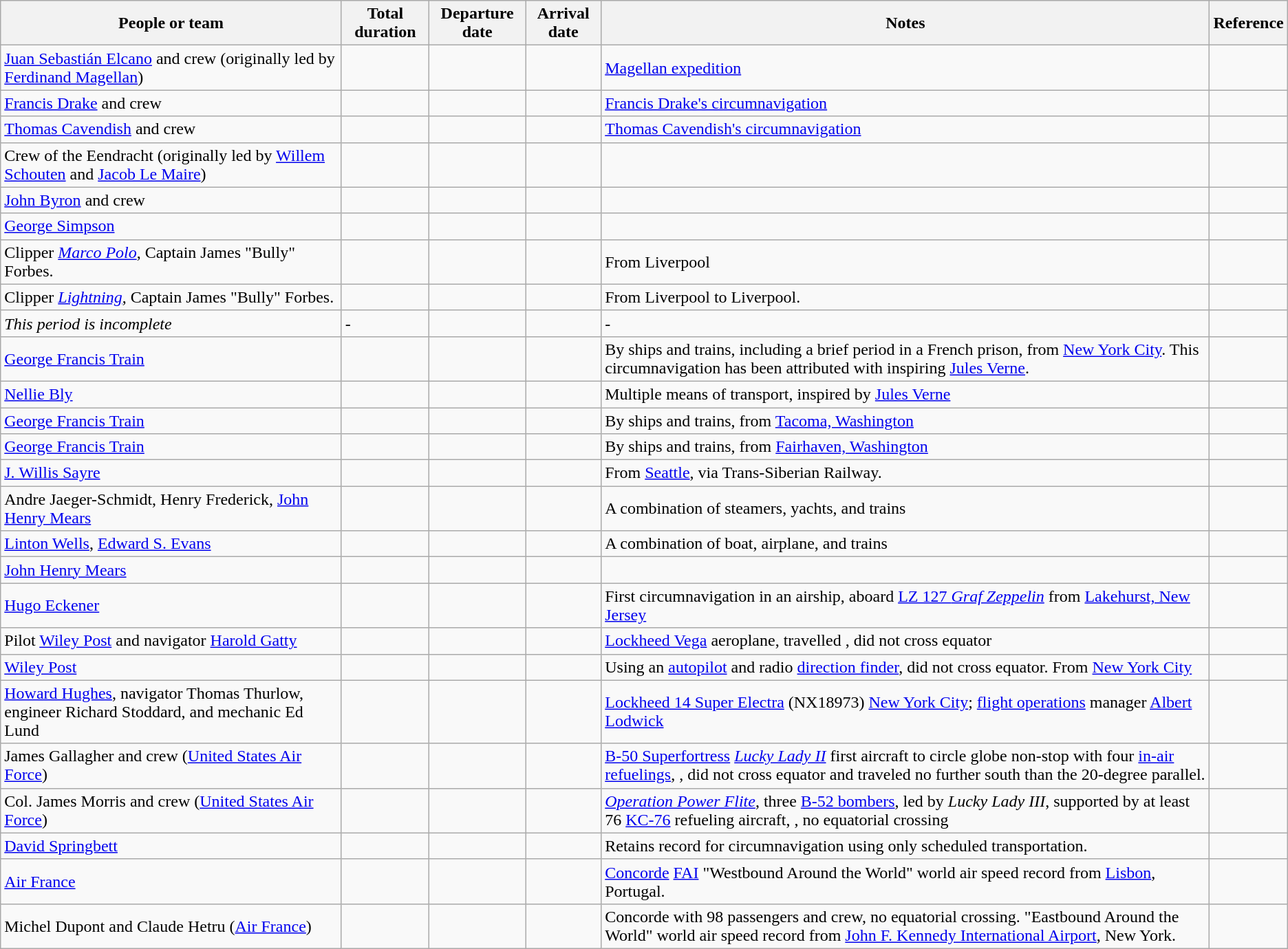<table class="wikitable sortable">
<tr>
<th>People or team</th>
<th data-sort-value="7003101800000000000">Total duration</th>
<th>Departure date</th>
<th>Arrival date</th>
<th class="unsortable">Notes</th>
<th class="unsortable">Reference</th>
</tr>
<tr>
<td><a href='#'>Juan Sebastián Elcano</a> and crew (originally led by <a href='#'>Ferdinand Magellan</a>)</td>
<td></td>
<td></td>
<td></td>
<td><a href='#'>Magellan expedition</a></td>
<td></td>
</tr>
<tr>
<td><a href='#'>Francis Drake</a> and crew</td>
<td></td>
<td></td>
<td></td>
<td><a href='#'>Francis Drake's circumnavigation</a></td>
<td></td>
</tr>
<tr>
<td><a href='#'>Thomas Cavendish</a> and crew</td>
<td></td>
<td></td>
<td></td>
<td><a href='#'>Thomas Cavendish's circumnavigation</a></td>
<td></td>
</tr>
<tr>
<td>Crew of the Eendracht (originally led by <a href='#'>Willem Schouten</a> and <a href='#'>Jacob Le Maire</a>)</td>
<td></td>
<td></td>
<td></td>
<td></td>
<td></td>
</tr>
<tr>
<td><a href='#'>John Byron</a> and crew</td>
<td></td>
<td></td>
<td></td>
<td></td>
<td></td>
</tr>
<tr>
<td><a href='#'>George
  Simpson</a></td>
<td></td>
<td></td>
<td></td>
<td></td>
<td></td>
</tr>
<tr>
<td>Clipper <a href='#'><em>Marco Polo</em></a>, Captain James "Bully" Forbes.</td>
<td></td>
<td></td>
<td></td>
<td>From Liverpool</td>
<td></td>
</tr>
<tr>
<td>Clipper <a href='#'><em>Lightning</em></a>, Captain James "Bully" Forbes.</td>
<td></td>
<td></td>
<td></td>
<td>From Liverpool to Liverpool.</td>
<td></td>
</tr>
<tr>
<td><em>This period is incomplete</em></td>
<td>-</td>
<td></td>
<td></td>
<td>-</td>
<td></td>
</tr>
<tr>
<td><a href='#'>George Francis Train</a></td>
<td></td>
<td></td>
<td></td>
<td>By ships and trains, including a brief period in a French prison, from <a href='#'>New York City</a>. This circumnavigation has been attributed with inspiring <a href='#'>Jules Verne</a>.</td>
<td></td>
</tr>
<tr>
<td><a href='#'>Nellie Bly</a></td>
<td></td>
<td></td>
<td></td>
<td>Multiple means of transport, inspired by <a href='#'>Jules Verne</a></td>
<td></td>
</tr>
<tr>
<td><a href='#'>George Francis Train</a></td>
<td></td>
<td></td>
<td></td>
<td>By ships and trains, from <a href='#'>Tacoma, Washington</a></td>
<td></td>
</tr>
<tr>
<td><a href='#'>George Francis Train</a></td>
<td></td>
<td></td>
<td></td>
<td>By ships and trains, from <a href='#'>Fairhaven, Washington</a></td>
<td></td>
</tr>
<tr>
<td><a href='#'>J. Willis Sayre</a></td>
<td></td>
<td></td>
<td></td>
<td>From <a href='#'>Seattle</a>, via Trans-Siberian Railway.</td>
<td></td>
</tr>
<tr>
<td>Andre Jaeger-Schmidt, Henry Frederick, <a href='#'>John Henry Mears</a></td>
<td></td>
<td></td>
<td></td>
<td>A combination of steamers, yachts, and trains</td>
<td></td>
</tr>
<tr>
<td><a href='#'>Linton Wells</a>, <a href='#'>Edward S. Evans</a></td>
<td></td>
<td></td>
<td></td>
<td>A combination of boat, airplane, and trains</td>
<td></td>
</tr>
<tr>
<td><a href='#'>John Henry Mears</a></td>
<td></td>
<td></td>
<td></td>
<td></td>
<td></td>
</tr>
<tr>
<td><a href='#'>Hugo Eckener</a></td>
<td></td>
<td></td>
<td></td>
<td>First circumnavigation in an airship, aboard <a href='#'>LZ 127 <em>Graf Zeppelin</em></a> from <a href='#'>Lakehurst, New Jersey</a></td>
<td></td>
</tr>
<tr>
<td>Pilot <a href='#'>Wiley Post</a> and navigator <a href='#'>Harold Gatty</a></td>
<td></td>
<td></td>
<td></td>
<td><a href='#'>Lockheed Vega</a> aeroplane, travelled , did not cross equator</td>
<td></td>
</tr>
<tr>
<td><a href='#'>Wiley Post</a></td>
<td></td>
<td></td>
<td></td>
<td>Using an <a href='#'>autopilot</a> and radio <a href='#'>direction finder</a>, did not cross equator. From <a href='#'>New York City</a></td>
<td></td>
</tr>
<tr>
<td><a href='#'>Howard Hughes</a>, navigator Thomas Thurlow, engineer Richard Stoddard, and mechanic Ed Lund</td>
<td> </td>
<td></td>
<td></td>
<td><a href='#'>Lockheed 14 Super Electra</a> (NX18973) <a href='#'>New York City</a>; <a href='#'>flight operations</a> manager <a href='#'>Albert Lodwick</a></td>
</tr>
<tr>
<td>James Gallagher and crew (<a href='#'>United States Air Force</a>)</td>
<td></td>
<td></td>
<td></td>
<td><a href='#'>B-50 Superfortress</a> <em><a href='#'>Lucky Lady II</a></em> first aircraft to circle globe non-stop with four <a href='#'>in-air refuelings</a>, , did not cross equator and traveled no further south than the 20-degree parallel.</td>
<td></td>
</tr>
<tr>
<td>Col. James Morris and crew (<a href='#'>United States Air Force</a>)</td>
<td></td>
<td></td>
<td></td>
<td><em><a href='#'>Operation Power Flite</a></em>, three <a href='#'>B-52 bombers</a>, led by <em>Lucky Lady III</em>, supported by at least 76 <a href='#'>KC-76</a> refueling aircraft, , no equatorial crossing</td>
<td></td>
</tr>
<tr>
<td><a href='#'>David Springbett</a></td>
<td></td>
<td></td>
<td></td>
<td>Retains record for circumnavigation using only scheduled transportation.</td>
<td></td>
</tr>
<tr>
<td><a href='#'>Air France</a></td>
<td></td>
<td></td>
<td></td>
<td><a href='#'>Concorde</a> <a href='#'>FAI</a> "Westbound Around the World" world air speed record from <a href='#'>Lisbon</a>, Portugal.</td>
<td></td>
</tr>
<tr>
<td>Michel Dupont and Claude Hetru (<a href='#'>Air France</a>)</td>
<td></td>
<td></td>
<td></td>
<td>Concorde with 98 passengers and crew, no equatorial crossing. "Eastbound Around the World" world air speed record from <a href='#'>John F. Kennedy International Airport</a>, New York.</td>
<td></td>
</tr>
</table>
